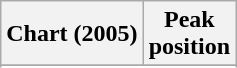<table class="wikitable plainrowheaders" style="text-align:center">
<tr>
<th>Chart (2005)</th>
<th>Peak<br>position</th>
</tr>
<tr>
</tr>
<tr>
</tr>
</table>
